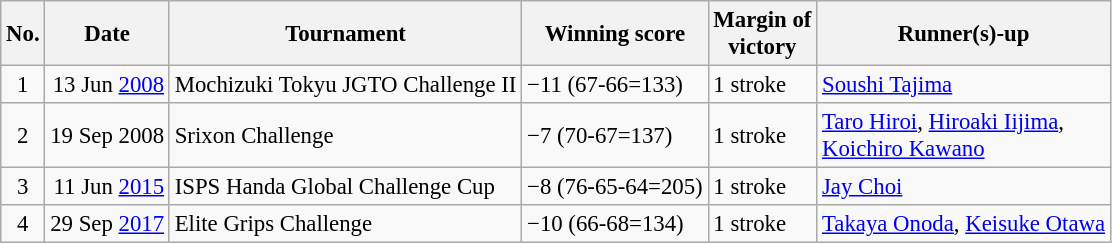<table class="wikitable" style="font-size:95%;">
<tr>
<th>No.</th>
<th>Date</th>
<th>Tournament</th>
<th>Winning score</th>
<th>Margin of<br>victory</th>
<th>Runner(s)-up</th>
</tr>
<tr>
<td align=center>1</td>
<td align=right>13 Jun <a href='#'>2008</a></td>
<td>Mochizuki Tokyu JGTO Challenge II</td>
<td>−11 (67-66=133)</td>
<td>1 stroke</td>
<td> <a href='#'>Soushi Tajima</a></td>
</tr>
<tr>
<td align=center>2</td>
<td align=right>19 Sep 2008</td>
<td>Srixon Challenge</td>
<td>−7 (70-67=137)</td>
<td>1 stroke</td>
<td> <a href='#'>Taro Hiroi</a>,  <a href='#'>Hiroaki Iijima</a>,<br> <a href='#'>Koichiro Kawano</a></td>
</tr>
<tr>
<td align=center>3</td>
<td align=right>11 Jun <a href='#'>2015</a></td>
<td>ISPS Handa Global Challenge Cup</td>
<td>−8 (76-65-64=205)</td>
<td>1 stroke</td>
<td> <a href='#'>Jay Choi</a></td>
</tr>
<tr>
<td align=center>4</td>
<td align=right>29 Sep <a href='#'>2017</a></td>
<td>Elite Grips Challenge</td>
<td>−10 (66-68=134)</td>
<td>1 stroke</td>
<td> <a href='#'>Takaya Onoda</a>,  <a href='#'>Keisuke Otawa</a></td>
</tr>
</table>
